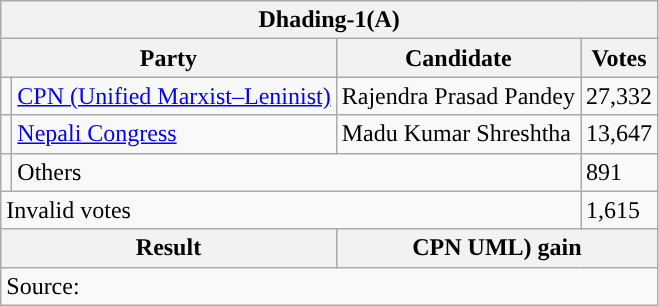<table class="wikitable">
<tr>
<th colspan="4">Dhading-1(A)</th>
</tr>
<tr>
<th colspan="2">Party</th>
<th>Candidate</th>
<th>Votes</th>
</tr>
<tr>
<td style="background-color:"></td>
<td><a href='#'>CPN (Unified Marxist–Leninist)</a></td>
<td>Rajendra Prasad Pandey</td>
<td>27,332</td>
</tr>
<tr>
<td style="background-color:"></td>
<td><a href='#'>Nepali Congress</a></td>
<td>Madu Kumar Shreshtha</td>
<td>13,647</td>
</tr>
<tr>
<td></td>
<td colspan="2">Others</td>
<td>891</td>
</tr>
<tr>
<td colspan="3">Invalid votes</td>
<td>1,615</td>
</tr>
<tr>
<th colspan="2">Result</th>
<th colspan="2">CPN UML) gain</th>
</tr>
<tr>
<td colspan="4">Source: </td>
</tr>
</table>
